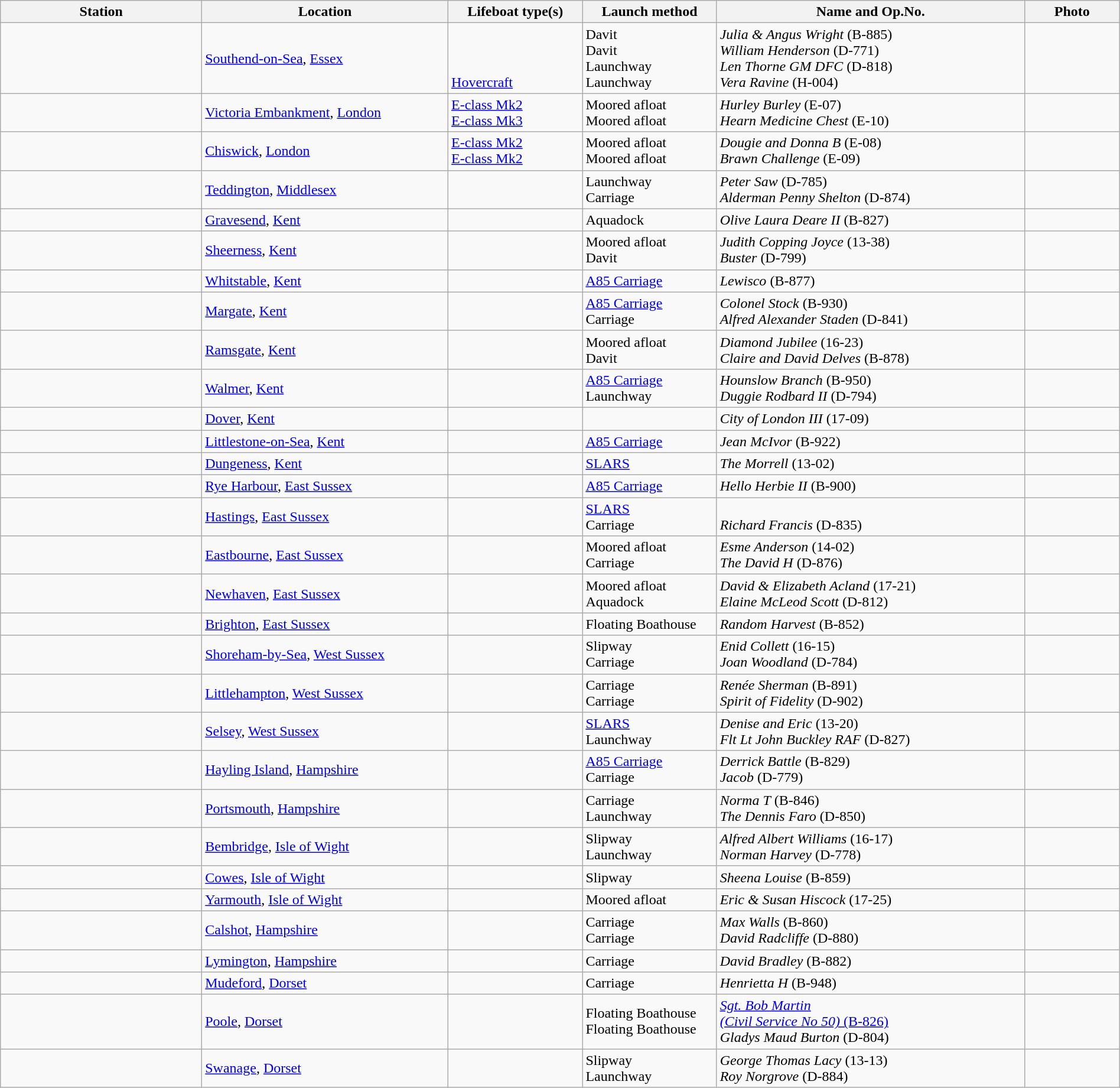<table class="wikitable sortable" style="width:100%;">
<tr>
<th width="18%">Station</th>
<th width="22%">Location</th>
<th width="12%">Lifeboat type(s)</th>
<th width="12%">Launch method</th>
<th>Name and Op.No.</th>
<th width="100">Photo </th>
</tr>
<tr>
<td></td>
<td><a href='#'>Southend-on-Sea</a>, <a href='#'>Essex</a></td>
<td><br><br><br><a href='#'>Hovercraft</a></td>
<td>Davit<br>Davit<br>Launchway<br>Launchway</td>
<td><em>Julia & Angus Wright</em> (B-885)<br><em>William Henderson</em> (D-771)<br><em>Len Thorne GM DFC</em> (D-818)<br><em>Vera Ravine</em> (H-004)</td>
<td></td>
</tr>
<tr>
<td></td>
<td><a href='#'>Victoria Embankment</a>, <a href='#'>London</a></td>
<td><a href='#'>E-class Mk2</a><br><a href='#'>E-class Mk3</a></td>
<td>Moored afloat<br>Moored afloat</td>
<td><em>Hurley Burley</em> (E-07)<br><em>Hearn Medicine Chest</em> (E-10)</td>
<td></td>
</tr>
<tr>
<td></td>
<td><a href='#'>Chiswick</a>, <a href='#'>London</a></td>
<td><a href='#'>E-class Mk2</a><br><a href='#'>E-class Mk2</a></td>
<td>Moored afloat<br>Moored afloat</td>
<td><em>Dougie and Donna B</em> (E-08)<br><em>Brawn Challenge</em> (E-09)</td>
<td></td>
</tr>
<tr>
<td></td>
<td><a href='#'>Teddington</a>, <a href='#'>Middlesex</a></td>
<td><br></td>
<td>Launchway<br>Carriage</td>
<td><em>Peter Saw</em> (D-785)<br><em>Alderman Penny Shelton</em> (D-874)</td>
<td></td>
</tr>
<tr>
<td></td>
<td><a href='#'>Gravesend</a>, <a href='#'>Kent</a></td>
<td></td>
<td>Aquadock</td>
<td><em>Olive Laura Deare II</em> (B-827)</td>
<td></td>
</tr>
<tr>
<td></td>
<td><a href='#'>Sheerness</a>, <a href='#'>Kent</a></td>
<td><br></td>
<td>Moored afloat<br>Davit</td>
<td><em>Judith Copping Joyce</em> (13-38)<br><em>Buster</em> (D-799)</td>
<td></td>
</tr>
<tr>
<td></td>
<td><a href='#'>Whitstable</a>, <a href='#'>Kent</a></td>
<td></td>
<td><a href='#'>A85 Carriage</a></td>
<td><em>Lewisco</em> (B-877)</td>
<td></td>
</tr>
<tr>
<td></td>
<td><a href='#'>Margate</a>, <a href='#'>Kent</a></td>
<td><br></td>
<td><a href='#'>A85 Carriage</a><br>Carriage</td>
<td><em>Colonel Stock</em> (B-930)<br><em>Alfred Alexander Staden</em> (D-841)</td>
<td></td>
</tr>
<tr>
<td></td>
<td><a href='#'>Ramsgate</a>, <a href='#'>Kent</a></td>
<td><br></td>
<td>Moored afloat<br>Davit</td>
<td><em>Diamond Jubilee</em> (16-23)<br><em>Claire and David Delves</em> (B-878)</td>
<td></td>
</tr>
<tr>
<td></td>
<td><a href='#'>Walmer</a>, <a href='#'>Kent</a></td>
<td><br></td>
<td><a href='#'>A85 Carriage</a><br>Launchway</td>
<td><em>Hounslow Branch</em> (B-950)<br><em>Duggie Rodbard II</em> (D-794)</td>
<td></td>
</tr>
<tr>
<td></td>
<td><a href='#'>Dover</a>, <a href='#'>Kent</a></td>
<td></td>
<td></td>
<td><em>City of London III</em> (17-09)</td>
<td></td>
</tr>
<tr>
<td></td>
<td><a href='#'>Littlestone-on-Sea</a>, <a href='#'>Kent</a></td>
<td></td>
<td><a href='#'>A85 Carriage</a></td>
<td><em>Jean McIvor</em> (B-922)</td>
<td></td>
</tr>
<tr>
<td></td>
<td><a href='#'>Dungeness</a>, <a href='#'>Kent</a></td>
<td></td>
<td><a href='#'>SLARS</a></td>
<td><em>The Morrell</em> (13-02)</td>
<td></td>
</tr>
<tr>
<td></td>
<td><a href='#'>Rye Harbour</a>, <a href='#'>East Sussex</a></td>
<td></td>
<td><a href='#'>A85 Carriage</a></td>
<td><em>Hello Herbie II</em> (B-900)</td>
<td></td>
</tr>
<tr>
<td></td>
<td><a href='#'>Hastings</a>, <a href='#'>East Sussex</a></td>
<td><br></td>
<td><a href='#'>SLARS</a><br>Carriage</td>
<td><br><em>Richard Francis</em> (D-835)</td>
<td></td>
</tr>
<tr>
<td></td>
<td><a href='#'>Eastbourne</a>, <a href='#'>East Sussex</a></td>
<td><br></td>
<td>Moored afloat<br>Carriage</td>
<td><em>Esme Anderson</em> (14-02)<br><em>The David H</em> (D-876)</td>
<td></td>
</tr>
<tr>
<td></td>
<td><a href='#'>Newhaven</a>, <a href='#'>East Sussex</a></td>
<td><br></td>
<td>Moored afloat<br>Aquadock</td>
<td><em>David & Elizabeth Acland</em> (17-21)<br><em>Elaine McLeod Scott</em> (D-812)</td>
<td></td>
</tr>
<tr>
<td></td>
<td><a href='#'>Brighton</a>, <a href='#'>East Sussex</a></td>
<td></td>
<td>Floating Boathouse</td>
<td><em>Random Harvest</em> (B-852)</td>
<td></td>
</tr>
<tr>
<td></td>
<td><a href='#'>Shoreham-by-Sea</a>, <a href='#'>West Sussex</a></td>
<td><br></td>
<td>Slipway<br>Carriage</td>
<td><em>Enid Collett</em> (16-15)<br><em>Joan Woodland</em> (D-784)</td>
<td></td>
</tr>
<tr>
<td></td>
<td><a href='#'>Littlehampton</a>, <a href='#'>West Sussex</a></td>
<td><br></td>
<td>Carriage<br>Carriage</td>
<td><em>Renée Sherman</em> (B-891)<br><em>Spirit of Fidelity</em> (D-902)</td>
<td></td>
</tr>
<tr>
<td></td>
<td><a href='#'>Selsey</a>, <a href='#'>West Sussex</a></td>
<td><br></td>
<td><a href='#'>SLARS</a><br>Launchway</td>
<td><em>Denise and Eric</em> (13-20)<br><em>Flt Lt John Buckley RAF</em> (D-827)</td>
<td></td>
</tr>
<tr>
<td></td>
<td><a href='#'>Hayling Island</a>, <a href='#'>Hampshire</a></td>
<td><br></td>
<td><a href='#'>A85 Carriage</a><br>Carriage</td>
<td><em>Derrick Battle</em> (B-829)<br><em>Jacob</em> (D-779)</td>
<td></td>
</tr>
<tr>
<td></td>
<td><a href='#'>Portsmouth</a>, <a href='#'>Hampshire</a></td>
<td><br></td>
<td>Carriage<br>Launchway</td>
<td><em>Norma T</em> (B-846)<br><em>The Dennis Faro</em> (D-850)</td>
<td></td>
</tr>
<tr>
<td></td>
<td><a href='#'>Bembridge</a>, <a href='#'>Isle of Wight</a></td>
<td><br></td>
<td>Slipway<br>Launchway</td>
<td><em>Alfred Albert Williams</em> (16-17)<br><em>Norman Harvey</em> (D-778)</td>
<td></td>
</tr>
<tr>
<td></td>
<td><a href='#'>Cowes</a>, <a href='#'>Isle of Wight</a></td>
<td></td>
<td>Slipway</td>
<td><em>Sheena Louise</em> (B-859)</td>
<td></td>
</tr>
<tr>
<td></td>
<td><a href='#'>Yarmouth</a>, <a href='#'>Isle of Wight</a></td>
<td></td>
<td>Moored afloat</td>
<td><em>Eric & Susan Hiscock</em> (17-25)</td>
<td></td>
</tr>
<tr>
<td></td>
<td><a href='#'>Calshot</a>, <a href='#'>Hampshire</a></td>
<td><br></td>
<td>Carriage<br>Carriage</td>
<td><em>Max Walls</em> (B-860)<br><em>David Radcliffe</em> (D-880)</td>
<td></td>
</tr>
<tr>
<td></td>
<td><a href='#'>Lymington</a>, <a href='#'>Hampshire</a></td>
<td></td>
<td>Carriage</td>
<td><em>David Bradley</em> (B-882)</td>
<td></td>
</tr>
<tr>
<td></td>
<td><a href='#'>Mudeford</a>, <a href='#'>Dorset</a></td>
<td></td>
<td>Carriage</td>
<td><em>Henrietta H</em> (B-948)</td>
<td></td>
</tr>
<tr>
<td></td>
<td><a href='#'>Poole</a>, <a href='#'>Dorset</a></td>
<td><br></td>
<td>Floating Boathouse<br>Floating Boathouse</td>
<td><a href='#'><em>Sgt. Bob Martin<br>(Civil Service No 50)</em> (B-826)</a><br><em>Gladys Maud Burton</em> (D-804)</td>
<td></td>
</tr>
<tr>
<td></td>
<td><a href='#'>Swanage</a>, <a href='#'>Dorset</a></td>
<td><br></td>
<td>Slipway<br>Launchway</td>
<td><em>George Thomas Lacy</em> (13-13)<br><em>Roy Norgrove</em> (D-884)</td>
<td></td>
</tr>
</table>
